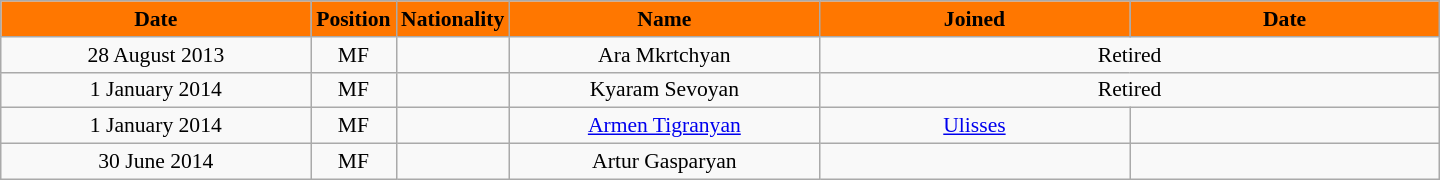<table class="wikitable"  style="text-align:center; font-size:90%; ">
<tr>
<th style="background:#FF7700; color:#000000; width:200px;">Date</th>
<th style="background:#FF7700; color:#000000; width:50px;">Position</th>
<th style="background:#FF7700; color:#000000; width:50px;">Nationality</th>
<th style="background:#FF7700; color:#000000; width:200px;">Name</th>
<th style="background:#FF7700; color:#000000; width:200px;">Joined</th>
<th style="background:#FF7700; color:#000000; width:200px;">Date</th>
</tr>
<tr>
<td>28 August 2013</td>
<td>MF</td>
<td></td>
<td>Ara Mkrtchyan</td>
<td colspan="2">Retired</td>
</tr>
<tr>
<td>1 January 2014</td>
<td>MF</td>
<td></td>
<td>Kyaram Sevoyan</td>
<td colspan="2">Retired</td>
</tr>
<tr>
<td>1 January 2014</td>
<td>MF</td>
<td></td>
<td><a href='#'>Armen Tigranyan</a></td>
<td><a href='#'>Ulisses</a></td>
<td></td>
</tr>
<tr>
<td>30 June 2014</td>
<td>MF</td>
<td></td>
<td>Artur Gasparyan</td>
<td></td>
<td></td>
</tr>
</table>
